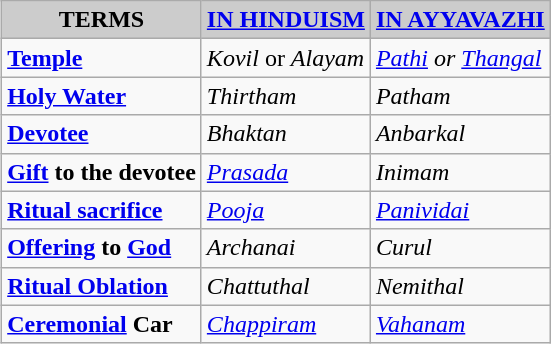<table class="wikitable" style="margin: 3 auto;" align="right">
<tr>
<th style="background: #ccc;">TERMS</th>
<th style="background: #ccc;"><a href='#'>IN HINDUISM</a></th>
<th style="background: #ccc;"><a href='#'>IN AYYAVAZHI</a></th>
</tr>
<tr ---->
<td><strong><a href='#'>Temple</a></strong></td>
<td><em>Kovil</em> or <em>Alayam</em></td>
<td><em><a href='#'>Pathi</a> or <a href='#'>Thangal</a></em></td>
</tr>
<tr ---->
<td><strong><a href='#'>Holy Water</a></strong></td>
<td><em>Thirtham</em></td>
<td><em>Patham</em></td>
</tr>
<tr ---->
<td><strong><a href='#'>Devotee</a></strong></td>
<td><em>Bhaktan</em></td>
<td><em>Anbarkal</em></td>
</tr>
<tr ---->
<td><strong><a href='#'>Gift</a> to the devotee</strong></td>
<td><em><a href='#'>Prasada</a></em></td>
<td><em>Inimam</em></td>
</tr>
<tr ---->
<td><strong><a href='#'>Ritual sacrifice</a></strong></td>
<td><em><a href='#'>Pooja</a></em></td>
<td><em><a href='#'>Panividai</a></em></td>
</tr>
<tr ---->
<td><strong><a href='#'>Offering</a> to <a href='#'>God</a></strong></td>
<td><em>Archanai</em></td>
<td><em>Curul</em></td>
</tr>
<tr ---->
<td><strong><a href='#'>Ritual Oblation</a></strong></td>
<td><em>Chattuthal</em></td>
<td><em>Nemithal</em></td>
</tr>
<tr ---->
<td><strong><a href='#'>Ceremonial</a> Car</strong></td>
<td><em><a href='#'>Chappiram</a></em></td>
<td><em><a href='#'>Vahanam</a></em></td>
</tr>
</table>
